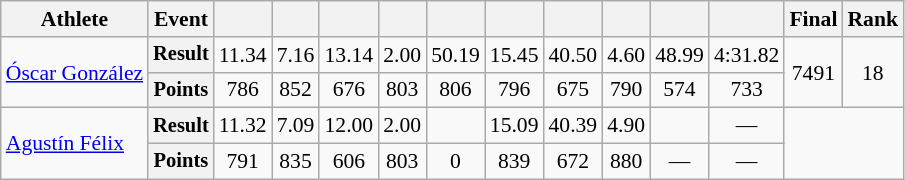<table class="wikitable" style="font-size:90%">
<tr>
<th>Athlete</th>
<th>Event</th>
<th></th>
<th></th>
<th></th>
<th></th>
<th></th>
<th></th>
<th></th>
<th></th>
<th></th>
<th></th>
<th>Final</th>
<th>Rank</th>
</tr>
<tr align=center>
<td rowspan=2 align=left><a href='#'>Óscar González</a></td>
<th style="font-size:95%">Result</th>
<td>11.34</td>
<td>7.16</td>
<td>13.14</td>
<td>2.00</td>
<td>50.19</td>
<td>15.45</td>
<td>40.50</td>
<td>4.60</td>
<td>48.99</td>
<td>4:31.82</td>
<td rowspan=2>7491</td>
<td rowspan=2>18</td>
</tr>
<tr align=center>
<th style="font-size:95%">Points</th>
<td>786</td>
<td>852</td>
<td>676</td>
<td>803</td>
<td>806</td>
<td>796</td>
<td>675</td>
<td>790</td>
<td>574</td>
<td>733</td>
</tr>
<tr align=center>
<td rowspan=2 align=left><a href='#'>Agustín Félix</a></td>
<th style="font-size:95%">Result</th>
<td>11.32</td>
<td>7.09</td>
<td>12.00</td>
<td>2.00</td>
<td></td>
<td>15.09</td>
<td>40.39</td>
<td>4.90</td>
<td></td>
<td>—</td>
<td rowspan=2 colspan=2></td>
</tr>
<tr align=center>
<th style="font-size:95%">Points</th>
<td>791</td>
<td>835</td>
<td>606</td>
<td>803</td>
<td>0</td>
<td>839</td>
<td>672</td>
<td>880</td>
<td>—</td>
<td>—</td>
</tr>
</table>
